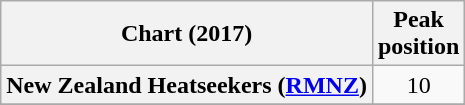<table class="wikitable sortable plainrowheaders">
<tr>
<th>Chart (2017)</th>
<th>Peak<br>position</th>
</tr>
<tr>
<th scope="row">New Zealand Heatseekers (<a href='#'>RMNZ</a>)</th>
<td align="center">10</td>
</tr>
<tr>
</tr>
<tr>
</tr>
<tr>
</tr>
<tr>
</tr>
</table>
